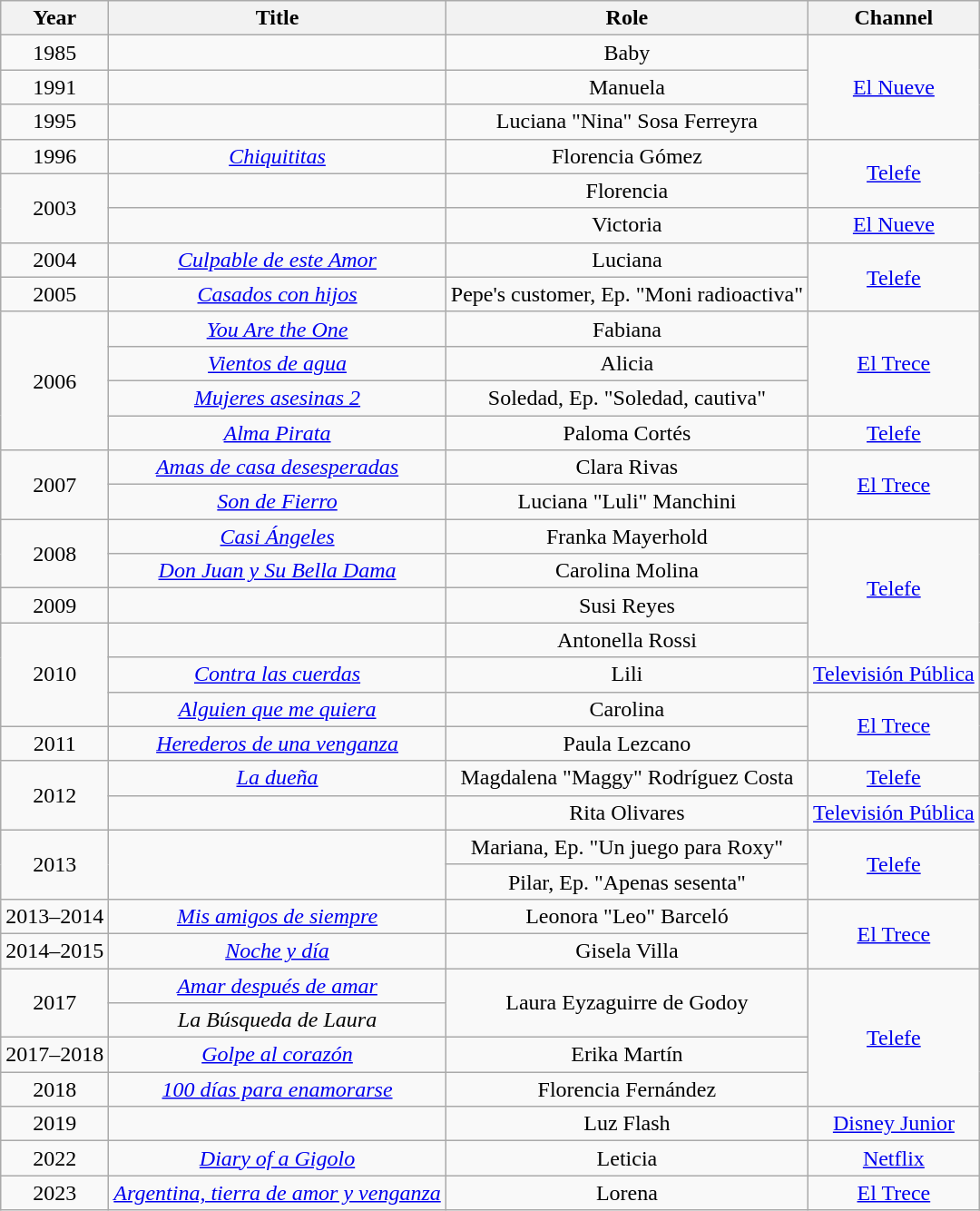<table class="wikitable plainrowheaders" style="text-align:center;" border="1">
<tr>
<th>Year</th>
<th>Title</th>
<th>Role</th>
<th>Channel</th>
</tr>
<tr>
<td>1985</td>
<td><em></em></td>
<td>Baby</td>
<td rowspan=3><a href='#'>El Nueve</a></td>
</tr>
<tr>
<td>1991</td>
<td><em></em></td>
<td>Manuela</td>
</tr>
<tr>
<td>1995</td>
<td><em></em></td>
<td>Luciana "Nina" Sosa Ferreyra</td>
</tr>
<tr>
<td>1996</td>
<td><em><a href='#'>Chiquititas</a></em></td>
<td>Florencia Gómez</td>
<td rowspan=2><a href='#'>Telefe</a></td>
</tr>
<tr>
<td rowspan=2>2003</td>
<td><em></em></td>
<td>Florencia</td>
</tr>
<tr>
<td><em></em></td>
<td>Victoria</td>
<td><a href='#'>El Nueve</a></td>
</tr>
<tr>
<td>2004</td>
<td><em><a href='#'>Culpable de este Amor</a></em></td>
<td>Luciana</td>
<td rowspan=2><a href='#'>Telefe</a></td>
</tr>
<tr>
<td>2005</td>
<td><em><a href='#'>Casados con hijos</a></em></td>
<td>Pepe's customer, Ep. "Moni radioactiva"</td>
</tr>
<tr>
<td rowspan=4>2006</td>
<td><em><a href='#'>You Are the One</a></em></td>
<td>Fabiana</td>
<td rowspan=3><a href='#'>El Trece</a></td>
</tr>
<tr>
<td><em><a href='#'>Vientos de agua</a></em></td>
<td>Alicia</td>
</tr>
<tr>
<td><em><a href='#'>Mujeres asesinas 2</a></em></td>
<td>Soledad, Ep. "Soledad, cautiva"</td>
</tr>
<tr>
<td><em><a href='#'>Alma Pirata</a></em></td>
<td>Paloma Cortés</td>
<td><a href='#'>Telefe</a></td>
</tr>
<tr>
<td rowspan=2>2007</td>
<td><em><a href='#'>Amas de casa desesperadas</a></em></td>
<td>Clara Rivas</td>
<td rowspan=2><a href='#'>El Trece</a></td>
</tr>
<tr>
<td><em><a href='#'>Son de Fierro</a></em></td>
<td>Luciana "Luli" Manchini</td>
</tr>
<tr>
<td rowspan=2>2008</td>
<td><em><a href='#'>Casi Ángeles</a></em></td>
<td>Franka Mayerhold</td>
<td rowspan=4><a href='#'>Telefe</a></td>
</tr>
<tr>
<td><em><a href='#'>Don Juan y Su Bella Dama</a></em></td>
<td>Carolina Molina</td>
</tr>
<tr>
<td>2009</td>
<td><em></em></td>
<td>Susi Reyes</td>
</tr>
<tr>
<td rowspan=3>2010</td>
<td><em></em></td>
<td>Antonella Rossi</td>
</tr>
<tr>
<td><em><a href='#'>Contra las cuerdas</a></em></td>
<td>Lili</td>
<td><a href='#'>Televisión Pública</a></td>
</tr>
<tr>
<td><em><a href='#'>Alguien que me quiera</a></em></td>
<td>Carolina</td>
<td rowspan=2><a href='#'>El Trece</a></td>
</tr>
<tr>
<td>2011</td>
<td><em><a href='#'>Herederos de una venganza</a></em></td>
<td>Paula Lezcano</td>
</tr>
<tr>
<td rowspan=2>2012</td>
<td><em><a href='#'>La dueña</a></em></td>
<td>Magdalena "Maggy" Rodríguez Costa</td>
<td><a href='#'>Telefe</a></td>
</tr>
<tr>
<td><em></em></td>
<td>Rita Olivares</td>
<td><a href='#'>Televisión Pública</a></td>
</tr>
<tr>
<td rowspan=2>2013</td>
<td rowspan=2><em></em></td>
<td>Mariana, Ep. "Un juego para Roxy"</td>
<td rowspan=2><a href='#'>Telefe</a></td>
</tr>
<tr>
<td>Pilar, Ep. "Apenas sesenta"</td>
</tr>
<tr>
<td>2013–2014</td>
<td><em><a href='#'>Mis amigos de siempre</a></em></td>
<td>Leonora "Leo" Barceló</td>
<td rowspan=2><a href='#'>El Trece</a></td>
</tr>
<tr>
<td>2014–2015</td>
<td><em><a href='#'>Noche y día</a></em></td>
<td>Gisela Villa</td>
</tr>
<tr>
<td rowspan=2>2017</td>
<td><em><a href='#'>Amar después de amar</a></em></td>
<td rowspan=2>Laura Eyzaguirre de Godoy</td>
<td rowspan=4><a href='#'>Telefe</a></td>
</tr>
<tr>
<td><em>La Búsqueda de Laura</em></td>
</tr>
<tr>
<td>2017–2018</td>
<td><em><a href='#'>Golpe al corazón</a></em></td>
<td>Erika Martín</td>
</tr>
<tr>
<td>2018</td>
<td><em><a href='#'>100 días para enamorarse</a></em></td>
<td>Florencia Fernández</td>
</tr>
<tr>
<td>2019</td>
<td><em></em></td>
<td>Luz Flash</td>
<td><a href='#'>Disney Junior</a></td>
</tr>
<tr>
<td>2022</td>
<td><em><a href='#'>Diary of a Gigolo</a></em></td>
<td>Leticia</td>
<td><a href='#'>Netflix</a></td>
</tr>
<tr>
<td>2023</td>
<td><em><a href='#'>Argentina, tierra de amor y venganza</a></em></td>
<td>Lorena</td>
<td><a href='#'>El Trece</a></td>
</tr>
</table>
